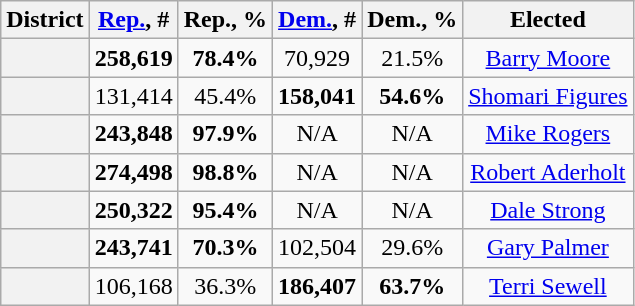<table class="wikitable sortable">
<tr>
<th>District</th>
<th><a href='#'>Rep.</a>, #</th>
<th>Rep., %</th>
<th><a href='#'>Dem.</a>, #</th>
<th>Dem., %</th>
<th>Elected</th>
</tr>
<tr align="center">
<th></th>
<td><strong>258,619</strong></td>
<td><strong>78.4%</strong></td>
<td>70,929</td>
<td>21.5%</td>
<td><a href='#'>Barry Moore</a></td>
</tr>
<tr align="center">
<th></th>
<td>131,414</td>
<td>45.4%</td>
<td><strong>158,041 </strong></td>
<td><strong>54.6%</strong></td>
<td><a href='#'>Shomari Figures</a></td>
</tr>
<tr align="center">
<th></th>
<td><strong>243,848</strong></td>
<td><strong>97.9%</strong></td>
<td>N/A</td>
<td>N/A</td>
<td><a href='#'>Mike Rogers</a></td>
</tr>
<tr align="center">
<th></th>
<td><strong>274,498</strong></td>
<td><strong>98.8%</strong></td>
<td>N/A</td>
<td>N/A</td>
<td><a href='#'>Robert Aderholt</a></td>
</tr>
<tr align="center">
<th></th>
<td><strong>250,322</strong></td>
<td><strong>95.4%</strong></td>
<td>N/A</td>
<td>N/A</td>
<td><a href='#'>Dale Strong</a></td>
</tr>
<tr align="center">
<th></th>
<td><strong>243,741</strong></td>
<td><strong>70.3%</strong></td>
<td>102,504</td>
<td>29.6%</td>
<td><a href='#'>Gary Palmer</a></td>
</tr>
<tr align="center">
<th></th>
<td>106,168</td>
<td>36.3%</td>
<td><strong>186,407</strong></td>
<td><strong>63.7%</strong></td>
<td><a href='#'>Terri Sewell</a></td>
</tr>
</table>
